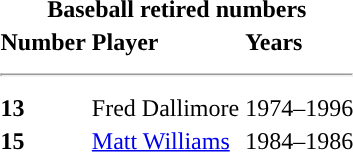<table class="toccolours" style="float: left; margin-right: 1em;">
<tr>
<th colspan="3" style="text-align: center; "><strong>Baseball retired numbers</strong></th>
</tr>
<tr>
<td><strong>Number</strong></td>
<td><strong>Player</strong></td>
<td><strong>Years</strong></td>
</tr>
<tr>
<td colspan="3"><hr></td>
</tr>
<tr>
<td><strong>13</strong></td>
<td>Fred Dallimore</td>
<td>1974–1996</td>
</tr>
<tr>
<td><strong>15</strong></td>
<td><a href='#'>Matt Williams</a></td>
<td>1984–1986</td>
</tr>
</table>
